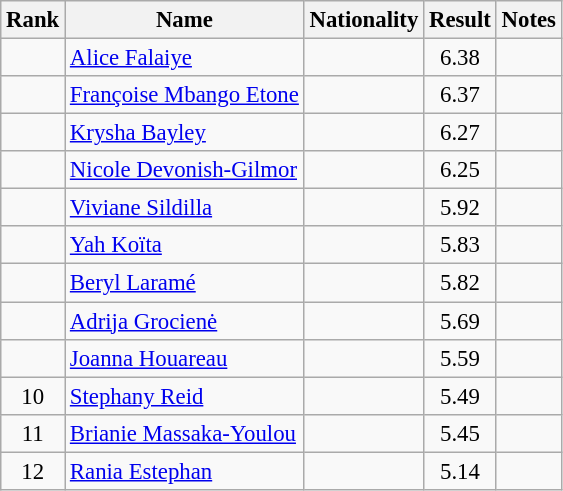<table class="wikitable sortable" style="text-align:center;font-size:95%">
<tr>
<th>Rank</th>
<th>Name</th>
<th>Nationality</th>
<th>Result</th>
<th>Notes</th>
</tr>
<tr>
<td></td>
<td align=left><a href='#'>Alice Falaiye</a></td>
<td align=left></td>
<td>6.38</td>
<td></td>
</tr>
<tr>
<td></td>
<td align=left><a href='#'>Françoise Mbango Etone</a></td>
<td align=left></td>
<td>6.37</td>
<td></td>
</tr>
<tr>
<td></td>
<td align=left><a href='#'>Krysha Bayley</a></td>
<td align=left></td>
<td>6.27</td>
<td></td>
</tr>
<tr>
<td></td>
<td align=left><a href='#'>Nicole Devonish-Gilmor</a></td>
<td align=left></td>
<td>6.25</td>
<td></td>
</tr>
<tr>
<td></td>
<td align=left><a href='#'>Viviane Sildilla</a></td>
<td align=left></td>
<td>5.92</td>
<td></td>
</tr>
<tr>
<td></td>
<td align=left><a href='#'>Yah Koïta</a></td>
<td align=left></td>
<td>5.83</td>
<td></td>
</tr>
<tr>
<td></td>
<td align=left><a href='#'>Beryl Laramé</a></td>
<td align=left></td>
<td>5.82</td>
<td></td>
</tr>
<tr>
<td></td>
<td align=left><a href='#'>Adrija Grocienė</a></td>
<td align=left></td>
<td>5.69</td>
<td></td>
</tr>
<tr>
<td></td>
<td align=left><a href='#'>Joanna Houareau</a></td>
<td align=left></td>
<td>5.59</td>
<td></td>
</tr>
<tr>
<td>10</td>
<td align=left><a href='#'>Stephany Reid</a></td>
<td align=left></td>
<td>5.49</td>
<td></td>
</tr>
<tr>
<td>11</td>
<td align=left><a href='#'>Brianie Massaka-Youlou</a></td>
<td align=left></td>
<td>5.45</td>
<td></td>
</tr>
<tr>
<td>12</td>
<td align=left><a href='#'>Rania Estephan</a></td>
<td align=left></td>
<td>5.14</td>
<td></td>
</tr>
</table>
